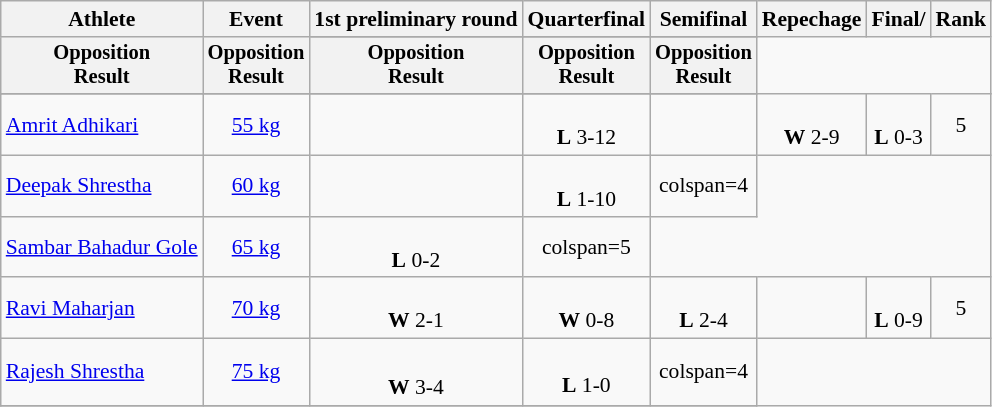<table class=wikitable style="text-align:center; font-size:90%">
<tr>
<th rowspan="2">Athlete</th>
<th rowspan="2">Event</th>
<th>1st preliminary round</th>
<th>Quarterfinal</th>
<th>Semifinal</th>
<th>Repechage</th>
<th>Final/</th>
<th rowspan=2>Rank</th>
</tr>
<tr>
</tr>
<tr style="font-size:95%">
<th>Opposition<br>Result</th>
<th>Opposition<br>Result</th>
<th>Opposition<br>Result</th>
<th>Opposition<br>Result</th>
<th>Opposition<br>Result</th>
</tr>
<tr>
</tr>
<tr align=center>
<td align=left><a href='#'>Amrit Adhikari</a></td>
<td><a href='#'>55 kg</a></td>
<td></td>
<td style="text-align:center;"> <br> <strong>L</strong> 3-12</td>
<td></td>
<td style="text-align:center;"> <br> <strong>W</strong> 2-9</td>
<td style="text-align:center;"> <br> <strong>L</strong> 0-3</td>
<td>5</td>
</tr>
<tr>
<td align=left><a href='#'>Deepak Shrestha</a></td>
<td><a href='#'>60 kg</a></td>
<td></td>
<td style="text-align:center;"> <br> <strong>L</strong> 1-10</td>
<td>colspan=4 </td>
</tr>
<tr>
<td align=left><a href='#'>Sambar Bahadur Gole</a></td>
<td><a href='#'>65 kg</a></td>
<td style="text-align:center;"> <br> <strong>L</strong> 0-2</td>
<td>colspan=5 </td>
</tr>
<tr>
<td align=left><a href='#'>Ravi Maharjan</a></td>
<td><a href='#'>70 kg</a></td>
<td style="text-align:center;"> <br> <strong>W</strong> 2-1</td>
<td style="text-align:center;"> <br> <strong>W</strong> 0-8</td>
<td style="text-align:center;"> <br> <strong>L</strong> 2-4</td>
<td></td>
<td style="text-align:center;"> <br> <strong>L</strong> 0-9</td>
<td>5</td>
</tr>
<tr>
<td align=left><a href='#'>Rajesh Shrestha</a></td>
<td><a href='#'>75 kg</a></td>
<td style="text-align:center;"> <br> <strong>W</strong> 3<sup><strong></strong></sup>-4</td>
<td style="text-align:center;"> <br> <strong>L</strong> 1-0</td>
<td>colspan=4 </td>
</tr>
<tr>
</tr>
</table>
